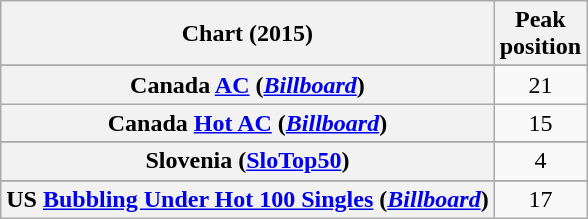<table class="wikitable sortable plainrowheaders" style="text-align:center">
<tr>
<th>Chart (2015)</th>
<th>Peak <br> position</th>
</tr>
<tr>
</tr>
<tr>
</tr>
<tr>
</tr>
<tr>
</tr>
<tr>
</tr>
<tr>
<th scope="row">Canada <a href='#'>AC</a> (<a href='#'><em>Billboard</em></a>)</th>
<td>21</td>
</tr>
<tr>
<th scope="row">Canada <a href='#'>Hot AC</a> (<a href='#'><em>Billboard</em></a>)</th>
<td>15</td>
</tr>
<tr>
</tr>
<tr>
</tr>
<tr>
</tr>
<tr>
</tr>
<tr>
<th scope="row">Slovenia (<a href='#'>SloTop50</a>)</th>
<td align=center>4</td>
</tr>
<tr>
</tr>
<tr>
<th scope="row">US <a href='#'>Bubbling Under Hot 100 Singles</a> (<a href='#'><em>Billboard</em></a>)</th>
<td>17</td>
</tr>
</table>
